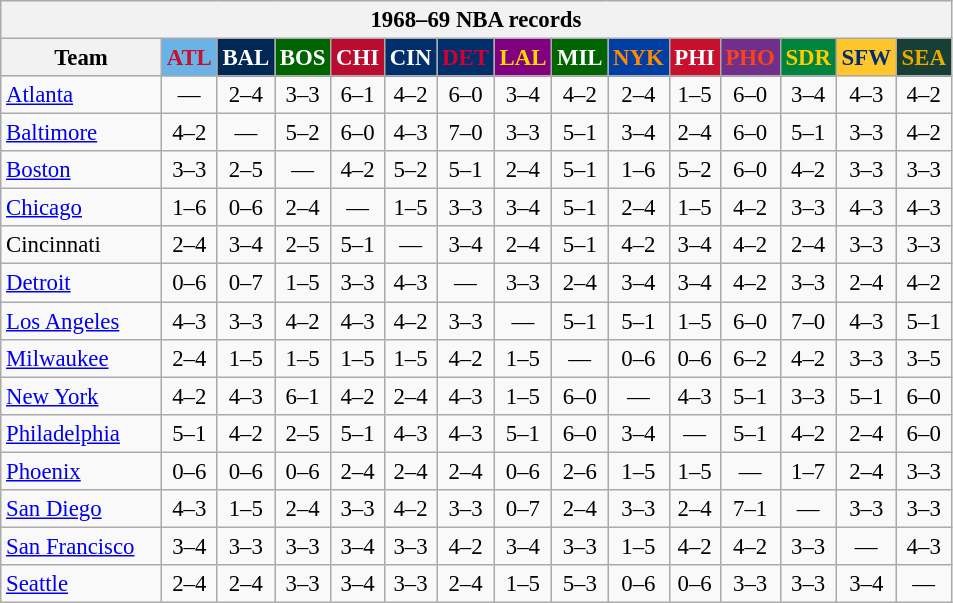<table class="wikitable" style="font-size:95%; text-align:center;">
<tr>
<th colspan=15>1968–69 NBA records</th>
</tr>
<tr>
<th width=100>Team</th>
<th style="background:#69B3E6;color:#C70F2E;width=35">ATL</th>
<th style="background:#002854;color:#FFFFFF;width=35">BAL</th>
<th style="background:#006400;color:#FFFFFF;width=35">BOS</th>
<th style="background:#BA0C2F;color:#FFFFFF;width=35">CHI</th>
<th style="background:#012F6B;color:#FFFFFF;width=35">CIN</th>
<th style="background:#012F6B;color:#D40032;width=35">DET</th>
<th style="background:#800080;color:#FFD700;width=35">LAL</th>
<th style="background:#006400;color:#FFFFFF;width=35">MIL</th>
<th style="background:#003EA4;color:#FF8C00;width=35">NYK</th>
<th style="background:#C90F2E;color:#FFFFFF;width=35">PHI</th>
<th style="background:#702F8B;color:#FA4417;width=35">PHO</th>
<th style="background:#00843D;color:#FFCC00;width=35">SDR</th>
<th style="background:#FFC62C;color:#012F6B;width=35">SFW</th>
<th style="background:#173F36;color:#EBAA00;width=35">SEA</th>
</tr>
<tr>
<td style="text-align:left;"><a href='#'>Atlanta</a></td>
<td>—</td>
<td>2–4</td>
<td>3–3</td>
<td>6–1</td>
<td>4–2</td>
<td>6–0</td>
<td>3–4</td>
<td>4–2</td>
<td>2–4</td>
<td>1–5</td>
<td>6–0</td>
<td>3–4</td>
<td>4–3</td>
<td>4–2</td>
</tr>
<tr>
<td style="text-align:left;"><a href='#'>Baltimore</a></td>
<td>4–2</td>
<td>—</td>
<td>5–2</td>
<td>6–0</td>
<td>4–3</td>
<td>7–0</td>
<td>3–3</td>
<td>5–1</td>
<td>3–4</td>
<td>2–4</td>
<td>6–0</td>
<td>5–1</td>
<td>3–3</td>
<td>4–2</td>
</tr>
<tr>
<td style="text-align:left;"><a href='#'>Boston</a></td>
<td>3–3</td>
<td>2–5</td>
<td>—</td>
<td>4–2</td>
<td>5–2</td>
<td>5–1</td>
<td>2–4</td>
<td>5–1</td>
<td>1–6</td>
<td>5–2</td>
<td>6–0</td>
<td>4–2</td>
<td>3–3</td>
<td>3–3</td>
</tr>
<tr>
<td style="text-align:left;"><a href='#'>Chicago</a></td>
<td>1–6</td>
<td>0–6</td>
<td>2–4</td>
<td>—</td>
<td>1–5</td>
<td>3–3</td>
<td>3–4</td>
<td>5–1</td>
<td>2–4</td>
<td>1–5</td>
<td>4–2</td>
<td>3–3</td>
<td>4–3</td>
<td>4–3</td>
</tr>
<tr>
<td style="text-align:left;">Cincinnati</td>
<td>2–4</td>
<td>3–4</td>
<td>2–5</td>
<td>5–1</td>
<td>—</td>
<td>3–4</td>
<td>2–4</td>
<td>5–1</td>
<td>4–2</td>
<td>3–4</td>
<td>4–2</td>
<td>2–4</td>
<td>3–3</td>
<td>3–3</td>
</tr>
<tr>
<td style="text-align:left;"><a href='#'>Detroit</a></td>
<td>0–6</td>
<td>0–7</td>
<td>1–5</td>
<td>3–3</td>
<td>4–3</td>
<td>—</td>
<td>3–3</td>
<td>2–4</td>
<td>3–4</td>
<td>3–4</td>
<td>4–2</td>
<td>3–3</td>
<td>2–4</td>
<td>4–2</td>
</tr>
<tr>
<td style="text-align:left;"><a href='#'>Los Angeles</a></td>
<td>4–3</td>
<td>3–3</td>
<td>4–2</td>
<td>4–3</td>
<td>4–2</td>
<td>3–3</td>
<td>—</td>
<td>5–1</td>
<td>5–1</td>
<td>1–5</td>
<td>6–0</td>
<td>7–0</td>
<td>4–3</td>
<td>5–1</td>
</tr>
<tr>
<td style="text-align:left;"><a href='#'>Milwaukee</a></td>
<td>2–4</td>
<td>1–5</td>
<td>1–5</td>
<td>1–5</td>
<td>1–5</td>
<td>4–2</td>
<td>1–5</td>
<td>—</td>
<td>0–6</td>
<td>0–6</td>
<td>6–2</td>
<td>4–2</td>
<td>3–3</td>
<td>3–5</td>
</tr>
<tr>
<td style="text-align:left;"><a href='#'>New York</a></td>
<td>4–2</td>
<td>4–3</td>
<td>6–1</td>
<td>4–2</td>
<td>2–4</td>
<td>4–3</td>
<td>1–5</td>
<td>6–0</td>
<td>—</td>
<td>4–3</td>
<td>5–1</td>
<td>3–3</td>
<td>5–1</td>
<td>6–0</td>
</tr>
<tr>
<td style="text-align:left;"><a href='#'>Philadelphia</a></td>
<td>5–1</td>
<td>4–2</td>
<td>2–5</td>
<td>5–1</td>
<td>4–3</td>
<td>4–3</td>
<td>5–1</td>
<td>6–0</td>
<td>3–4</td>
<td>—</td>
<td>5–1</td>
<td>4–2</td>
<td>2–4</td>
<td>6–0</td>
</tr>
<tr>
<td style="text-align:left;"><a href='#'>Phoenix</a></td>
<td>0–6</td>
<td>0–6</td>
<td>0–6</td>
<td>2–4</td>
<td>2–4</td>
<td>2–4</td>
<td>0–6</td>
<td>2–6</td>
<td>1–5</td>
<td>1–5</td>
<td>—</td>
<td>1–7</td>
<td>2–4</td>
<td>3–3</td>
</tr>
<tr>
<td style="text-align:left;"><a href='#'>San Diego</a></td>
<td>4–3</td>
<td>1–5</td>
<td>2–4</td>
<td>3–3</td>
<td>4–2</td>
<td>3–3</td>
<td>0–7</td>
<td>2–4</td>
<td>3–3</td>
<td>2–4</td>
<td>7–1</td>
<td>—</td>
<td>3–3</td>
<td>3–3</td>
</tr>
<tr>
<td style="text-align:left;"><a href='#'>San Francisco</a></td>
<td>3–4</td>
<td>3–3</td>
<td>3–3</td>
<td>3–4</td>
<td>3–3</td>
<td>4–2</td>
<td>3–4</td>
<td>3–3</td>
<td>1–5</td>
<td>4–2</td>
<td>4–2</td>
<td>3–3</td>
<td>—</td>
<td>4–3</td>
</tr>
<tr>
<td style="text-align:left;"><a href='#'>Seattle</a></td>
<td>2–4</td>
<td>2–4</td>
<td>3–3</td>
<td>3–4</td>
<td>3–3</td>
<td>2–4</td>
<td>1–5</td>
<td>5–3</td>
<td>0–6</td>
<td>0–6</td>
<td>3–3</td>
<td>3–3</td>
<td>3–4</td>
<td>—</td>
</tr>
</table>
